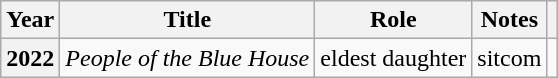<table class="wikitable sortable plainrowheaders">
<tr>
<th scope="col">Year</th>
<th scope="col">Title</th>
<th scope="col">Role</th>
<th scope="col">Notes</th>
<th scope="col" class="unsortable"></th>
</tr>
<tr>
<th scope="row">2022</th>
<td><em>People of the Blue House</em></td>
<td>eldest daughter</td>
<td>sitcom</td>
<td></td>
</tr>
</table>
